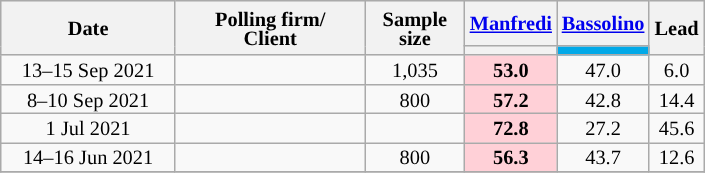<table class=wikitable style="text-align:center;font-size:85%;line-height:13px">
<tr style="height:30px; background-color:#E9E9E9">
<th style="width:110px;" rowspan="2">Date</th>
<th style="width:120px;" rowspan="2">Polling firm/<br>Client</th>
<th style="width:60px;" rowspan="2">Sample size</th>
<th style="width:55px;"><a href='#'>Manfredi</a></th>
<th style="width:55px;"><a href='#'>Bassolino</a></th>
<th style="width:30px;" rowspan="2">Lead</th>
</tr>
<tr>
<th style="background:"></th>
<th style="background:#01A9E8;”"></th>
</tr>
<tr>
<td>13–15 Sep 2021</td>
<td></td>
<td>1,035</td>
<td style="background:#FFD0D7"><strong>53.0</strong></td>
<td>47.0</td>
<td style="background:">6.0</td>
</tr>
<tr>
<td>8–10 Sep 2021</td>
<td></td>
<td>800</td>
<td style="background:#FFD0D7"><strong>57.2</strong></td>
<td>42.8</td>
<td style="background:">14.4</td>
</tr>
<tr>
<td>1 Jul 2021</td>
<td></td>
<td></td>
<td style="background:#FFD0D7"><strong>72.8</strong></td>
<td>27.2</td>
<td style="background:">45.6</td>
</tr>
<tr>
<td>14–16 Jun 2021</td>
<td></td>
<td>800</td>
<td style="background:#FFD0D7"><strong>56.3</strong></td>
<td>43.7</td>
<td style="background:">12.6</td>
</tr>
<tr>
</tr>
</table>
